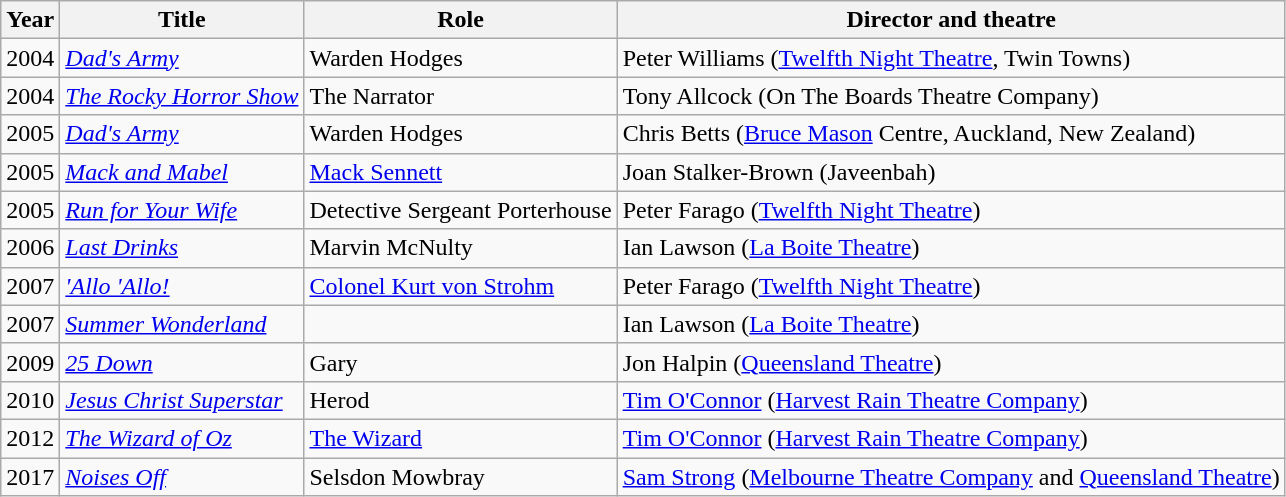<table class="wikitable">
<tr>
<th>Year</th>
<th>Title</th>
<th>Role</th>
<th>Director and theatre</th>
</tr>
<tr>
<td>2004</td>
<td><em><a href='#'>Dad's Army</a></em></td>
<td>Warden Hodges</td>
<td>Peter Williams (<a href='#'>Twelfth Night Theatre</a>, Twin Towns)</td>
</tr>
<tr>
<td>2004</td>
<td><em><a href='#'>The Rocky Horror Show</a></em></td>
<td>The Narrator</td>
<td>Tony Allcock (On The Boards Theatre Company)</td>
</tr>
<tr>
<td>2005</td>
<td><em><a href='#'>Dad's Army</a></em></td>
<td>Warden Hodges</td>
<td>Chris Betts (<a href='#'>Bruce Mason</a> Centre, Auckland, New Zealand)</td>
</tr>
<tr>
<td>2005</td>
<td><em><a href='#'>Mack and Mabel</a></em></td>
<td><a href='#'>Mack Sennett</a></td>
<td>Joan Stalker-Brown (Javeenbah)</td>
</tr>
<tr>
<td>2005</td>
<td><em><a href='#'>Run for Your Wife</a></em></td>
<td>Detective Sergeant Porterhouse</td>
<td>Peter Farago (<a href='#'>Twelfth Night Theatre</a>)</td>
</tr>
<tr>
<td>2006</td>
<td><em><a href='#'>Last Drinks</a></em></td>
<td>Marvin McNulty</td>
<td>Ian Lawson (<a href='#'>La Boite Theatre</a>)</td>
</tr>
<tr>
<td>2007</td>
<td><em><a href='#'>'Allo 'Allo!</a></em></td>
<td><a href='#'>Colonel Kurt von Strohm</a></td>
<td>Peter Farago (<a href='#'>Twelfth Night Theatre</a>)</td>
</tr>
<tr>
<td>2007</td>
<td><em><a href='#'>Summer Wonderland</a></em></td>
<td></td>
<td>Ian Lawson (<a href='#'>La Boite Theatre</a>)</td>
</tr>
<tr>
<td>2009</td>
<td><em><a href='#'>25 Down</a></em></td>
<td>Gary</td>
<td>Jon Halpin (<a href='#'>Queensland Theatre</a>)</td>
</tr>
<tr>
<td>2010</td>
<td><em><a href='#'>Jesus Christ Superstar</a></em></td>
<td>Herod</td>
<td><a href='#'>Tim O'Connor</a> (<a href='#'>Harvest Rain Theatre Company</a>)</td>
</tr>
<tr>
<td>2012</td>
<td><em><a href='#'>The Wizard of Oz</a></em></td>
<td><a href='#'>The Wizard</a></td>
<td><a href='#'>Tim O'Connor</a> (<a href='#'>Harvest Rain Theatre Company</a>)</td>
</tr>
<tr>
<td>2017</td>
<td><em><a href='#'>Noises Off</a></em></td>
<td>Selsdon Mowbray</td>
<td><a href='#'>Sam Strong</a> (<a href='#'>Melbourne Theatre Company</a> and <a href='#'>Queensland Theatre</a>)</td>
</tr>
</table>
